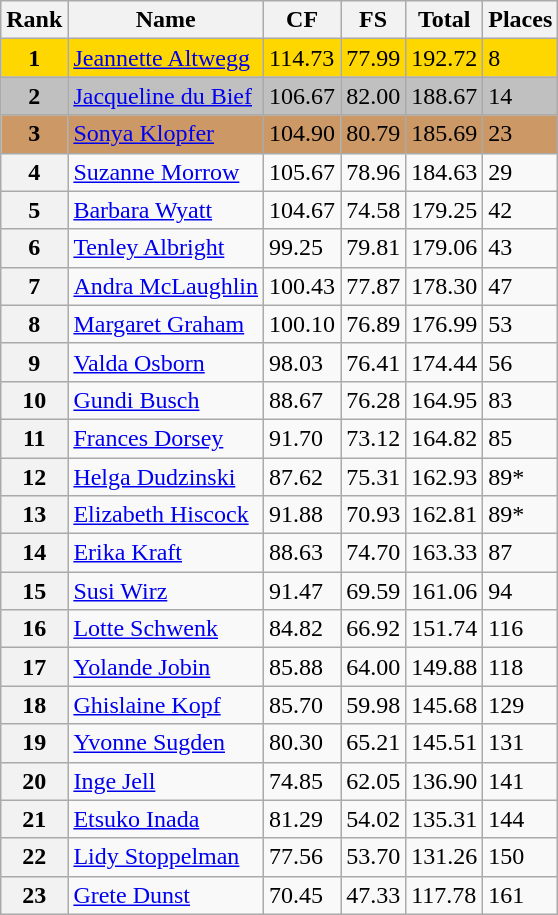<table class="wikitable">
<tr>
<th>Rank</th>
<th>Name</th>
<th>CF</th>
<th>FS</th>
<th>Total</th>
<th>Places</th>
</tr>
<tr bgcolor=gold>
<td align=center><strong>1</strong></td>
<td> <a href='#'>Jeannette Altwegg</a></td>
<td>114.73</td>
<td>77.99</td>
<td>192.72</td>
<td>8</td>
</tr>
<tr bgcolor=silver>
<td align=center><strong>2</strong></td>
<td> <a href='#'>Jacqueline du Bief</a></td>
<td>106.67</td>
<td>82.00</td>
<td>188.67</td>
<td>14</td>
</tr>
<tr bgcolor=cc9966>
<td align=center><strong>3</strong></td>
<td> <a href='#'>Sonya Klopfer</a></td>
<td>104.90</td>
<td>80.79</td>
<td>185.69</td>
<td>23</td>
</tr>
<tr>
<th>4</th>
<td> <a href='#'>Suzanne Morrow</a></td>
<td>105.67</td>
<td>78.96</td>
<td>184.63</td>
<td>29</td>
</tr>
<tr>
<th>5</th>
<td> <a href='#'>Barbara Wyatt</a></td>
<td>104.67</td>
<td>74.58</td>
<td>179.25</td>
<td>42</td>
</tr>
<tr>
<th>6</th>
<td> <a href='#'>Tenley Albright</a></td>
<td>99.25</td>
<td>79.81</td>
<td>179.06</td>
<td>43</td>
</tr>
<tr>
<th>7</th>
<td> <a href='#'>Andra McLaughlin</a></td>
<td>100.43</td>
<td>77.87</td>
<td>178.30</td>
<td>47</td>
</tr>
<tr>
<th>8</th>
<td> <a href='#'>Margaret Graham</a></td>
<td>100.10</td>
<td>76.89</td>
<td>176.99</td>
<td>53</td>
</tr>
<tr>
<th>9</th>
<td> <a href='#'>Valda Osborn</a></td>
<td>98.03</td>
<td>76.41</td>
<td>174.44</td>
<td>56</td>
</tr>
<tr>
<th>10</th>
<td> <a href='#'>Gundi Busch</a></td>
<td>88.67</td>
<td>76.28</td>
<td>164.95</td>
<td>83</td>
</tr>
<tr>
<th>11</th>
<td> <a href='#'>Frances Dorsey</a></td>
<td>91.70</td>
<td>73.12</td>
<td>164.82</td>
<td>85</td>
</tr>
<tr>
<th>12</th>
<td> <a href='#'>Helga Dudzinski</a></td>
<td>87.62</td>
<td>75.31</td>
<td>162.93</td>
<td>89*</td>
</tr>
<tr>
<th>13</th>
<td> <a href='#'>Elizabeth Hiscock</a></td>
<td>91.88</td>
<td>70.93</td>
<td>162.81</td>
<td>89*</td>
</tr>
<tr>
<th>14</th>
<td> <a href='#'>Erika Kraft</a></td>
<td>88.63</td>
<td>74.70</td>
<td>163.33</td>
<td>87</td>
</tr>
<tr>
<th>15</th>
<td> <a href='#'>Susi Wirz</a></td>
<td>91.47</td>
<td>69.59</td>
<td>161.06</td>
<td>94</td>
</tr>
<tr>
<th>16</th>
<td> <a href='#'>Lotte Schwenk</a></td>
<td>84.82</td>
<td>66.92</td>
<td>151.74</td>
<td>116</td>
</tr>
<tr>
<th>17</th>
<td> <a href='#'>Yolande Jobin</a></td>
<td>85.88</td>
<td>64.00</td>
<td>149.88</td>
<td>118</td>
</tr>
<tr>
<th>18</th>
<td> <a href='#'>Ghislaine Kopf</a></td>
<td>85.70</td>
<td>59.98</td>
<td>145.68</td>
<td>129</td>
</tr>
<tr>
<th>19</th>
<td> <a href='#'>Yvonne Sugden</a></td>
<td>80.30</td>
<td>65.21</td>
<td>145.51</td>
<td>131</td>
</tr>
<tr>
<th>20</th>
<td> <a href='#'>Inge Jell</a></td>
<td>74.85</td>
<td>62.05</td>
<td>136.90</td>
<td>141</td>
</tr>
<tr>
<th>21</th>
<td> <a href='#'>Etsuko Inada</a></td>
<td>81.29</td>
<td>54.02</td>
<td>135.31</td>
<td>144</td>
</tr>
<tr>
<th>22</th>
<td> <a href='#'>Lidy Stoppelman</a></td>
<td>77.56</td>
<td>53.70</td>
<td>131.26</td>
<td>150</td>
</tr>
<tr>
<th>23</th>
<td> <a href='#'>Grete Dunst</a></td>
<td>70.45</td>
<td>47.33</td>
<td>117.78</td>
<td>161</td>
</tr>
</table>
